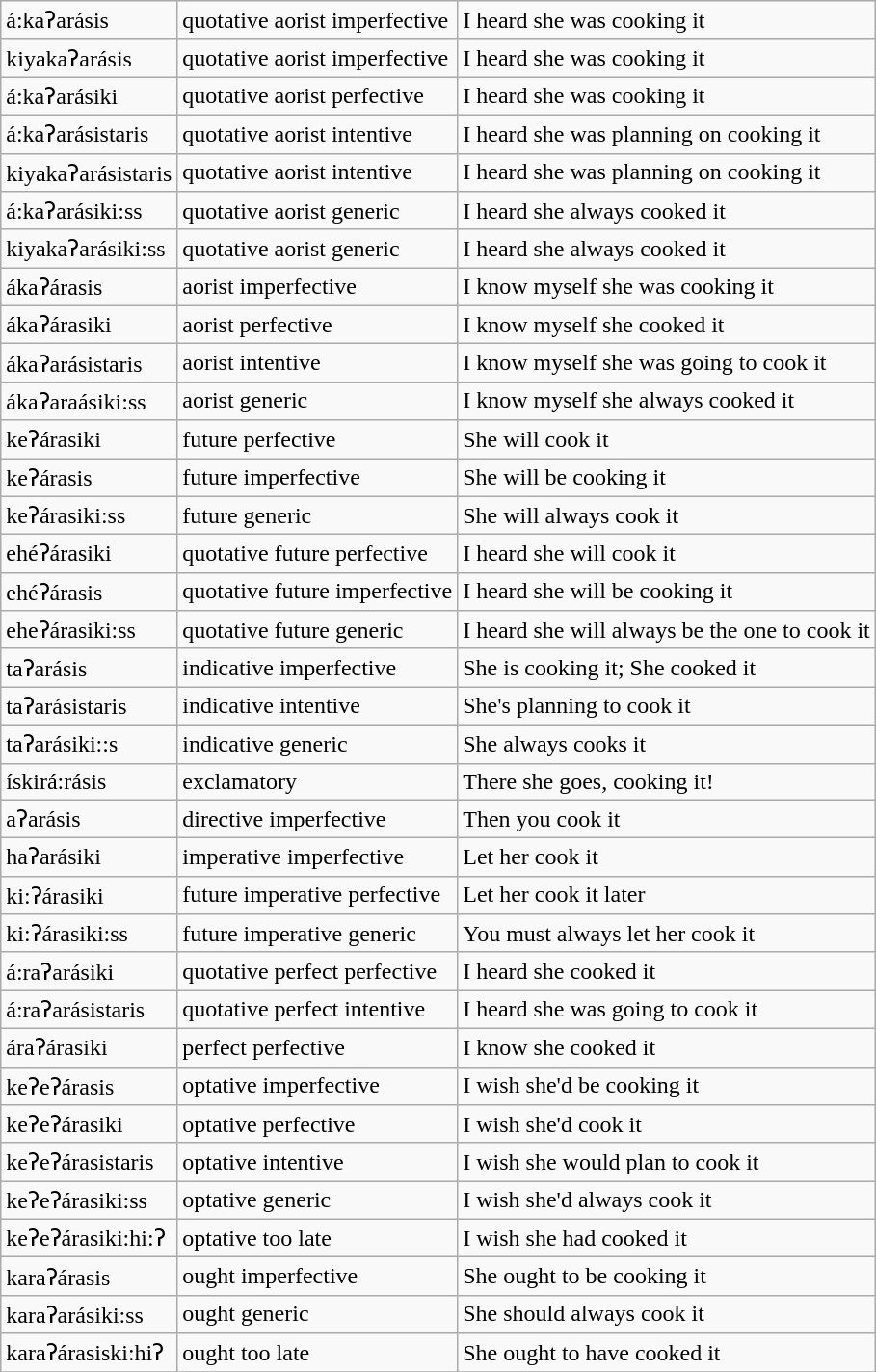<table class="wikitable">
<tr>
<td>á:kaʔarásis</td>
<td>quotative aorist imperfective</td>
<td>I heard she was cooking it</td>
</tr>
<tr>
<td>kiyakaʔarásis</td>
<td>quotative aorist imperfective</td>
<td>I heard she was cooking it</td>
</tr>
<tr>
<td>á:kaʔarásiki</td>
<td>quotative aorist perfective</td>
<td>I heard she was cooking it</td>
</tr>
<tr>
<td>á:kaʔarásistaris</td>
<td>quotative aorist intentive</td>
<td>I heard she was planning on cooking it</td>
</tr>
<tr>
<td>kiyakaʔarásistaris</td>
<td>quotative aorist intentive</td>
<td>I heard she was planning on cooking it</td>
</tr>
<tr>
<td>á:kaʔarásiki:ss</td>
<td>quotative aorist generic</td>
<td>I heard she always cooked it</td>
</tr>
<tr>
<td>kiyakaʔarásiki:ss</td>
<td>quotative aorist generic</td>
<td>I heard she always cooked it</td>
</tr>
<tr>
<td>ákaʔárasis</td>
<td>aorist imperfective</td>
<td>I know myself she was cooking it</td>
</tr>
<tr>
<td>ákaʔárasiki</td>
<td>aorist perfective</td>
<td>I know myself she cooked it</td>
</tr>
<tr>
<td>ákaʔarásistaris</td>
<td>aorist intentive</td>
<td>I know myself she was going to cook it</td>
</tr>
<tr>
<td>ákaʔaraásiki:ss</td>
<td>aorist generic</td>
<td>I know myself she always cooked it</td>
</tr>
<tr>
<td>keʔárasiki</td>
<td>future perfective</td>
<td>She will cook it</td>
</tr>
<tr>
<td>keʔárasis</td>
<td>future imperfective</td>
<td>She will be cooking it</td>
</tr>
<tr>
<td>keʔárasiki:ss</td>
<td>future generic</td>
<td>She will always cook it</td>
</tr>
<tr>
<td>ehéʔárasiki</td>
<td>quotative future perfective</td>
<td>I heard she will cook it</td>
</tr>
<tr>
<td>ehéʔárasis</td>
<td>quotative future imperfective</td>
<td>I heard she will be cooking it</td>
</tr>
<tr>
<td>eheʔárasiki:ss</td>
<td>quotative future generic</td>
<td>I heard she will always be the one to cook it</td>
</tr>
<tr>
<td>taʔarásis</td>
<td>indicative imperfective</td>
<td>She is cooking it; She cooked it</td>
</tr>
<tr>
<td>taʔarásistaris</td>
<td>indicative intentive</td>
<td>She's planning to cook it</td>
</tr>
<tr>
<td>taʔarásiki::s</td>
<td>indicative generic</td>
<td>She always cooks it</td>
</tr>
<tr>
<td>ískirá:rásis</td>
<td>exclamatory</td>
<td>There she goes, cooking it!</td>
</tr>
<tr>
<td>aʔarásis</td>
<td>directive imperfective</td>
<td>Then you cook it</td>
</tr>
<tr>
<td>haʔarásiki</td>
<td>imperative imperfective</td>
<td>Let her cook it</td>
</tr>
<tr>
<td>ki:ʔárasiki</td>
<td>future imperative perfective</td>
<td>Let her cook it later</td>
</tr>
<tr>
<td>ki:ʔárasiki:ss</td>
<td>future imperative generic</td>
<td>You must always let her cook it</td>
</tr>
<tr>
<td>á:raʔarásiki</td>
<td>quotative perfect perfective</td>
<td>I heard she cooked it</td>
</tr>
<tr>
<td>á:raʔarásistaris</td>
<td>quotative perfect intentive</td>
<td>I heard she was going to cook it</td>
</tr>
<tr>
<td>áraʔárasiki</td>
<td>perfect perfective</td>
<td>I know she cooked it</td>
</tr>
<tr>
<td>keʔeʔárasis</td>
<td>optative imperfective</td>
<td>I wish she'd be cooking it</td>
</tr>
<tr>
<td>keʔeʔárasiki</td>
<td>optative perfective</td>
<td>I wish she'd cook it</td>
</tr>
<tr>
<td>keʔeʔárasistaris</td>
<td>optative intentive</td>
<td>I wish she would plan to cook it</td>
</tr>
<tr>
<td>keʔeʔárasiki:ss</td>
<td>optative generic</td>
<td>I wish she'd always cook it</td>
</tr>
<tr>
<td>keʔeʔárasiki:hi:ʔ</td>
<td>optative too late</td>
<td>I wish she had cooked it</td>
</tr>
<tr>
<td>karaʔárasis</td>
<td>ought imperfective</td>
<td>She ought to be cooking it</td>
</tr>
<tr>
<td>karaʔarásiki:ss</td>
<td>ought generic</td>
<td>She should always cook it</td>
</tr>
<tr>
<td>karaʔárasiski:hiʔ</td>
<td>ought too late</td>
<td>She ought to have cooked it</td>
</tr>
<tr>
</tr>
</table>
